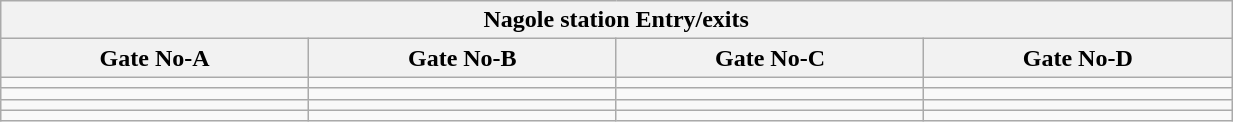<table class="wikitable" style="text-align: center;" width="65%">
<tr>
<th align="center" colspan="5" style="background:"><span>Nagole station Entry/exits </span></th>
</tr>
<tr>
<th style="width:15%;">Gate No-A</th>
<th style="width:15%;">Gate No-B</th>
<th style="width:15%;">Gate No-C</th>
<th style="width:15%;">Gate No-D</th>
</tr>
<tr>
<td></td>
<td></td>
<td></td>
<td></td>
</tr>
<tr>
<td></td>
<td></td>
<td></td>
<td></td>
</tr>
<tr>
<td></td>
<td></td>
<td></td>
<td></td>
</tr>
<tr>
<td></td>
<td></td>
<td></td>
<td></td>
</tr>
</table>
